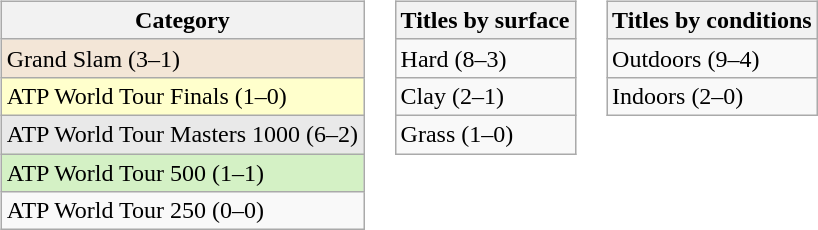<table>
<tr>
<td valign=top><br><table class=wikitable>
<tr>
<th>Category</th>
</tr>
<tr bgcolor=#F3E6D7>
<td>Grand Slam (3–1)</td>
</tr>
<tr bgcolor=#FFFFCC>
<td>ATP World Tour Finals (1–0)</td>
</tr>
<tr bgcolor=#E9E9E9>
<td>ATP World Tour Masters 1000 (6–2)</td>
</tr>
<tr bgcolor=#D4F1C5>
<td>ATP World Tour 500 (1–1)</td>
</tr>
<tr>
<td>ATP World Tour 250 (0–0)</td>
</tr>
</table>
</td>
<td valign=top><br><table class=wikitable>
<tr>
<th>Titles by surface</th>
</tr>
<tr>
<td>Hard (8–3)</td>
</tr>
<tr>
<td>Clay (2–1)</td>
</tr>
<tr>
<td>Grass (1–0)</td>
</tr>
</table>
</td>
<td valign=top><br><table class=wikitable>
<tr>
<th>Titles by conditions</th>
</tr>
<tr>
<td>Outdoors (9–4)</td>
</tr>
<tr>
<td>Indoors (2–0)</td>
</tr>
</table>
</td>
</tr>
</table>
